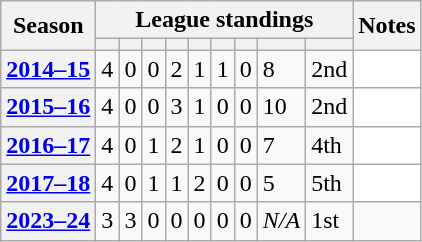<table class="wikitable sortable">
<tr>
<th scope="col" rowspan="2">Season</th>
<th scope="col" colspan="9">League standings</th>
<th scope="col" rowspan="2">Notes</th>
</tr>
<tr>
<th scope="col"></th>
<th scope="col"></th>
<th scope="col"></th>
<th scope="col"></th>
<th scope="col"></th>
<th scope="col"></th>
<th scope="col"></th>
<th scope="col"></th>
<th scope="col"></th>
</tr>
<tr>
<th scope="row"><a href='#'>2014–15</a></th>
<td>4</td>
<td>0</td>
<td>0</td>
<td>2</td>
<td>1</td>
<td>1</td>
<td>0</td>
<td>8</td>
<td>2nd</td>
<td style="background: white;"></td>
</tr>
<tr>
<th scope="row"><a href='#'>2015–16</a></th>
<td>4</td>
<td>0</td>
<td>0</td>
<td>3</td>
<td>1</td>
<td>0</td>
<td>0</td>
<td>10</td>
<td>2nd</td>
<td style="background: white;"></td>
</tr>
<tr>
<th scope="row"><a href='#'>2016–17</a></th>
<td>4</td>
<td>0</td>
<td>1</td>
<td>2</td>
<td>1</td>
<td>0</td>
<td>0</td>
<td>7</td>
<td>4th</td>
<td style="background: white;"></td>
</tr>
<tr>
<th scope="row"><a href='#'>2017–18</a></th>
<td>4</td>
<td>0</td>
<td>1</td>
<td>1</td>
<td>2</td>
<td>0</td>
<td>0</td>
<td>5</td>
<td>5th</td>
<td style="background: white;"></td>
</tr>
<tr>
<th><a href='#'>2023–24</a></th>
<td>3</td>
<td>3</td>
<td>0</td>
<td>0</td>
<td>0</td>
<td>0</td>
<td>0</td>
<td><em>N/A</em></td>
<td>1st</td>
<td></td>
</tr>
</table>
